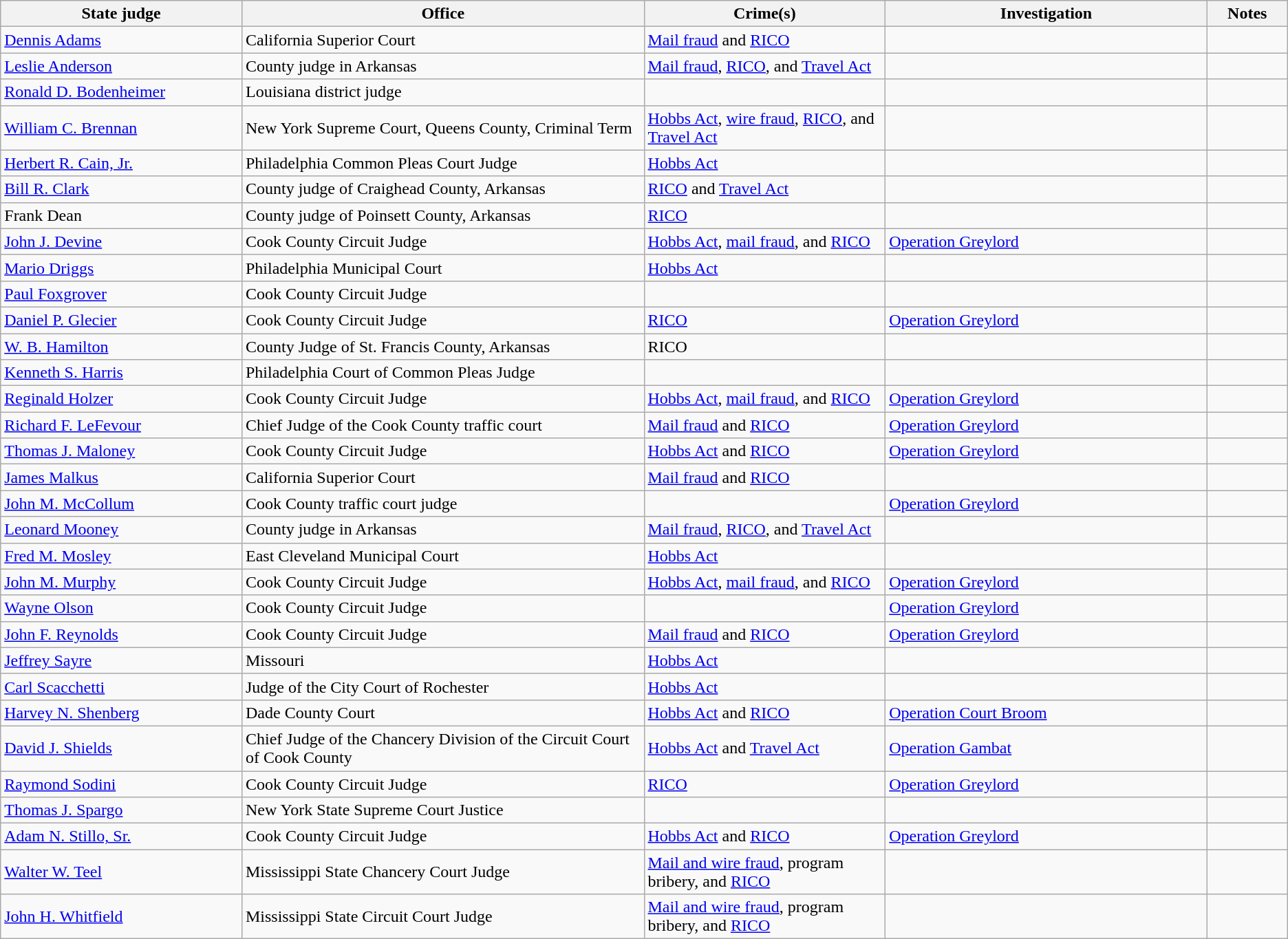<table class="wikitable sortable">
<tr>
<th scope="col" style="width:15%;">State judge</th>
<th scope="col" style="width:25%;">Office</th>
<th scope="col" style="width:15%;">Crime(s)</th>
<th scope="col" style="width:20%;">Investigation</th>
<th scope="col" class="unsortable" style="width:5%;">Notes</th>
</tr>
<tr>
<td><a href='#'>Dennis Adams</a></td>
<td>California Superior Court</td>
<td><a href='#'>Mail fraud</a> and <a href='#'>RICO</a></td>
<td></td>
<td></td>
</tr>
<tr>
<td><a href='#'>Leslie Anderson</a></td>
<td>County judge in Arkansas</td>
<td><a href='#'>Mail fraud</a>, <a href='#'>RICO</a>, and <a href='#'>Travel Act</a></td>
<td></td>
<td></td>
</tr>
<tr>
<td><a href='#'>Ronald D. Bodenheimer</a></td>
<td>Louisiana district judge</td>
<td></td>
<td></td>
<td></td>
</tr>
<tr>
<td><a href='#'>William C. Brennan</a></td>
<td>New York Supreme Court, Queens County, Criminal Term</td>
<td><a href='#'>Hobbs Act</a>, <a href='#'>wire fraud</a>, <a href='#'>RICO</a>, and <a href='#'>Travel Act</a></td>
<td></td>
<td></td>
</tr>
<tr>
<td><a href='#'>Herbert R. Cain, Jr.</a></td>
<td>Philadelphia Common Pleas Court Judge</td>
<td><a href='#'>Hobbs Act</a></td>
<td></td>
<td></td>
</tr>
<tr>
<td><a href='#'>Bill R. Clark</a></td>
<td>County judge of Craighead County, Arkansas</td>
<td><a href='#'>RICO</a> and <a href='#'>Travel Act</a></td>
<td></td>
<td></td>
</tr>
<tr>
<td>Frank Dean</td>
<td>County judge of Poinsett County, Arkansas</td>
<td><a href='#'>RICO</a></td>
<td></td>
<td></td>
</tr>
<tr>
<td><a href='#'>John J. Devine</a></td>
<td>Cook County Circuit Judge</td>
<td><a href='#'>Hobbs Act</a>, <a href='#'>mail fraud</a>, and <a href='#'>RICO</a></td>
<td><a href='#'>Operation Greylord</a></td>
<td></td>
</tr>
<tr>
<td><a href='#'>Mario Driggs</a></td>
<td>Philadelphia Municipal Court</td>
<td><a href='#'>Hobbs Act</a></td>
<td></td>
<td></td>
</tr>
<tr>
<td><a href='#'>Paul Foxgrover</a></td>
<td>Cook County Circuit Judge</td>
<td></td>
<td></td>
<td></td>
</tr>
<tr>
<td><a href='#'>Daniel P. Glecier</a></td>
<td>Cook County Circuit Judge</td>
<td><a href='#'>RICO</a></td>
<td><a href='#'>Operation Greylord</a></td>
<td></td>
</tr>
<tr>
<td><a href='#'>W. B. Hamilton</a></td>
<td>County Judge of St. Francis County, Arkansas</td>
<td>RICO</td>
<td></td>
<td></td>
</tr>
<tr>
<td><a href='#'>Kenneth S. Harris</a></td>
<td>Philadelphia Court of Common Pleas Judge</td>
<td></td>
<td></td>
<td></td>
</tr>
<tr>
<td><a href='#'>Reginald Holzer</a></td>
<td>Cook County Circuit Judge</td>
<td><a href='#'>Hobbs Act</a>, <a href='#'>mail fraud</a>, and <a href='#'>RICO</a></td>
<td><a href='#'>Operation Greylord</a></td>
<td></td>
</tr>
<tr>
<td><a href='#'>Richard F. LeFevour</a></td>
<td>Chief Judge of the Cook County traffic court</td>
<td><a href='#'>Mail fraud</a> and <a href='#'>RICO</a></td>
<td><a href='#'>Operation Greylord</a></td>
<td></td>
</tr>
<tr>
<td><a href='#'>Thomas J. Maloney</a></td>
<td>Cook County Circuit Judge</td>
<td><a href='#'>Hobbs Act</a> and <a href='#'>RICO</a></td>
<td><a href='#'>Operation Greylord</a></td>
<td></td>
</tr>
<tr>
<td><a href='#'>James Malkus</a></td>
<td>California Superior Court</td>
<td><a href='#'>Mail fraud</a> and <a href='#'>RICO</a></td>
<td></td>
<td></td>
</tr>
<tr>
<td><a href='#'>John M. McCollum</a></td>
<td>Cook County traffic court judge</td>
<td></td>
<td><a href='#'>Operation Greylord</a></td>
<td></td>
</tr>
<tr>
<td><a href='#'>Leonard Mooney</a></td>
<td>County judge in Arkansas</td>
<td><a href='#'>Mail fraud</a>, <a href='#'>RICO</a>, and <a href='#'>Travel Act</a></td>
<td></td>
<td></td>
</tr>
<tr>
<td><a href='#'>Fred M. Mosley</a></td>
<td>East Cleveland Municipal Court</td>
<td><a href='#'>Hobbs Act</a></td>
<td></td>
<td></td>
</tr>
<tr>
<td><a href='#'>John M. Murphy</a></td>
<td>Cook County Circuit Judge</td>
<td><a href='#'>Hobbs Act</a>, <a href='#'>mail fraud</a>, and <a href='#'>RICO</a></td>
<td><a href='#'>Operation Greylord</a></td>
<td></td>
</tr>
<tr>
<td><a href='#'>Wayne Olson</a></td>
<td>Cook County Circuit Judge</td>
<td></td>
<td><a href='#'>Operation Greylord</a></td>
<td></td>
</tr>
<tr>
<td><a href='#'>John F. Reynolds</a></td>
<td>Cook County Circuit Judge</td>
<td><a href='#'>Mail fraud</a> and <a href='#'>RICO</a></td>
<td><a href='#'>Operation Greylord</a></td>
<td></td>
</tr>
<tr>
<td><a href='#'>Jeffrey Sayre</a></td>
<td>Missouri</td>
<td><a href='#'>Hobbs Act</a></td>
<td></td>
<td></td>
</tr>
<tr>
<td><a href='#'>Carl Scacchetti</a></td>
<td>Judge of the City Court of Rochester</td>
<td><a href='#'>Hobbs Act</a></td>
<td></td>
<td></td>
</tr>
<tr>
<td><a href='#'>Harvey N. Shenberg</a></td>
<td>Dade County Court</td>
<td><a href='#'>Hobbs Act</a> and <a href='#'>RICO</a></td>
<td><a href='#'>Operation Court Broom</a></td>
<td></td>
</tr>
<tr>
<td><a href='#'>David J. Shields</a></td>
<td>Chief Judge of the Chancery Division of the Circuit Court of Cook County</td>
<td><a href='#'>Hobbs Act</a> and <a href='#'>Travel Act</a></td>
<td><a href='#'>Operation Gambat</a></td>
<td></td>
</tr>
<tr>
<td><a href='#'>Raymond Sodini</a></td>
<td>Cook County Circuit Judge</td>
<td><a href='#'>RICO</a></td>
<td><a href='#'>Operation Greylord</a></td>
<td></td>
</tr>
<tr>
<td><a href='#'>Thomas J. Spargo</a></td>
<td>New York State Supreme Court Justice</td>
<td></td>
<td></td>
<td></td>
</tr>
<tr>
<td><a href='#'>Adam N. Stillo, Sr.</a></td>
<td>Cook County Circuit Judge</td>
<td><a href='#'>Hobbs Act</a> and <a href='#'>RICO</a></td>
<td><a href='#'>Operation Greylord</a></td>
<td></td>
</tr>
<tr>
<td><a href='#'>Walter W. Teel</a></td>
<td>Mississippi State Chancery Court Judge</td>
<td><a href='#'>Mail and wire fraud</a>, program bribery, and <a href='#'>RICO</a></td>
<td></td>
<td></td>
</tr>
<tr>
<td><a href='#'>John H. Whitfield</a></td>
<td>Mississippi State Circuit Court Judge</td>
<td><a href='#'>Mail and wire fraud</a>, program bribery, and <a href='#'>RICO</a></td>
<td></td>
<td></td>
</tr>
</table>
